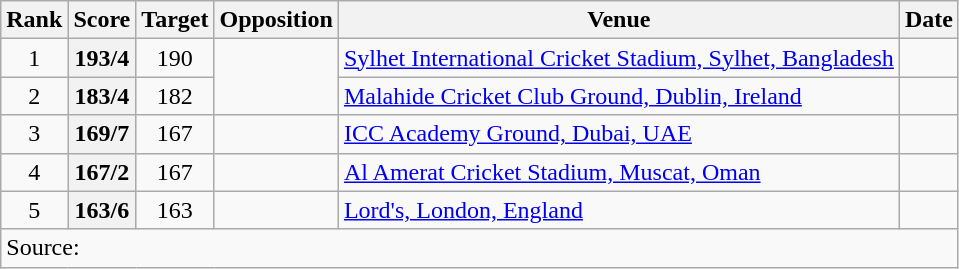<table class="wikitable plainrowheaders sortable">
<tr>
<th scope="col">Rank</th>
<th scope="col">Score</th>
<th scope="col">Target</th>
<th scope="col">Opposition</th>
<th scope="col">Venue</th>
<th scope="col">Date</th>
</tr>
<tr>
<td align="center">1</td>
<th scope="row" style="text-align:center;">193/4</th>
<td align="center">190</td>
<td rowspan="2"></td>
<td><a href='#'>Sylhet International Cricket Stadium, Sylhet, Bangladesh</a></td>
<td></td>
</tr>
<tr>
<td align="center">2</td>
<th scope="row" style="text-align:center;">183/4</th>
<td align="center">182</td>
<td><a href='#'>Malahide Cricket Club Ground, Dublin, Ireland</a></td>
<td></td>
</tr>
<tr>
<td align="center">3</td>
<th scope="row" style="text-align:center;">169/7</th>
<td align="center">167</td>
<td></td>
<td><a href='#'>ICC Academy Ground, Dubai, UAE</a></td>
<td></td>
</tr>
<tr>
<td align="center">4</td>
<th scope="row" style="text-align:center;">167/2</th>
<td align="center">167</td>
<td></td>
<td><a href='#'>Al Amerat Cricket Stadium, Muscat, Oman</a></td>
<td></td>
</tr>
<tr>
<td align="center">5</td>
<th scope="row" style="text-align:center;">163/6</th>
<td align="center">163</td>
<td></td>
<td><a href='#'>Lord's, London, England</a></td>
<td></td>
</tr>
<tr>
<td colspan="6">Source: </td>
</tr>
</table>
